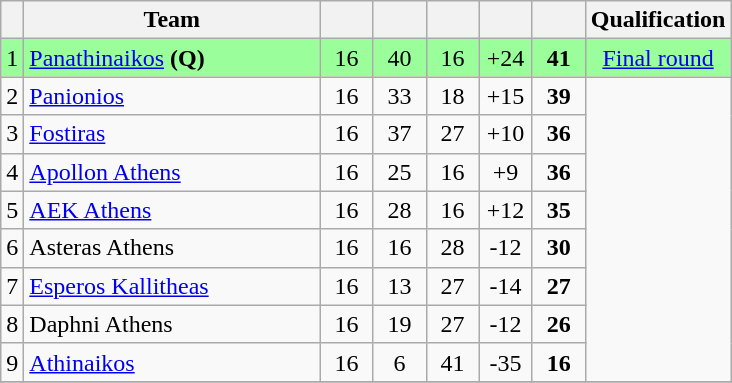<table class="wikitable" style="text-align: center; font-size:100%">
<tr>
<th></th>
<th width=190>Team</th>
<th width=28></th>
<th width=28></th>
<th width=28></th>
<th width=28></th>
<th width=28></th>
<th>Qualification</th>
</tr>
<tr bgcolor=#9AFF9A>
<td>1</td>
<td align=left><a href='#'>Panathinaikos</a> <strong>(Q)</strong></td>
<td>16</td>
<td>40</td>
<td>16</td>
<td>+24</td>
<td><strong>41</strong></td>
<td><a href='#'>Final round</a></td>
</tr>
<tr>
<td>2</td>
<td align=left><a href='#'>Panionios</a></td>
<td>16</td>
<td>33</td>
<td>18</td>
<td>+15</td>
<td><strong>39</strong></td>
<td rowspan=8></td>
</tr>
<tr>
<td>3</td>
<td align=left><a href='#'>Fostiras</a></td>
<td>16</td>
<td>37</td>
<td>27</td>
<td>+10</td>
<td><strong>36</strong></td>
</tr>
<tr>
<td>4</td>
<td align=left><a href='#'>Apollon Athens</a></td>
<td>16</td>
<td>25</td>
<td>16</td>
<td>+9</td>
<td><strong>36</strong></td>
</tr>
<tr>
<td>5</td>
<td align=left><a href='#'>AEK Athens</a></td>
<td>16</td>
<td>28</td>
<td>16</td>
<td>+12</td>
<td><strong>35</strong></td>
</tr>
<tr>
<td>6</td>
<td align=left>Asteras Athens</td>
<td>16</td>
<td>16</td>
<td>28</td>
<td>-12</td>
<td><strong>30</strong></td>
</tr>
<tr>
<td>7</td>
<td align=left><a href='#'>Esperos Kallitheas</a></td>
<td>16</td>
<td>13</td>
<td>27</td>
<td>-14</td>
<td><strong>27</strong></td>
</tr>
<tr>
<td>8</td>
<td align=left>Daphni Athens</td>
<td>16</td>
<td>19</td>
<td>27</td>
<td>-12</td>
<td><strong>26</strong></td>
</tr>
<tr>
<td>9</td>
<td align=left><a href='#'>Athinaikos</a></td>
<td>16</td>
<td>6</td>
<td>41</td>
<td>-35</td>
<td><strong>16</strong></td>
</tr>
<tr>
</tr>
</table>
